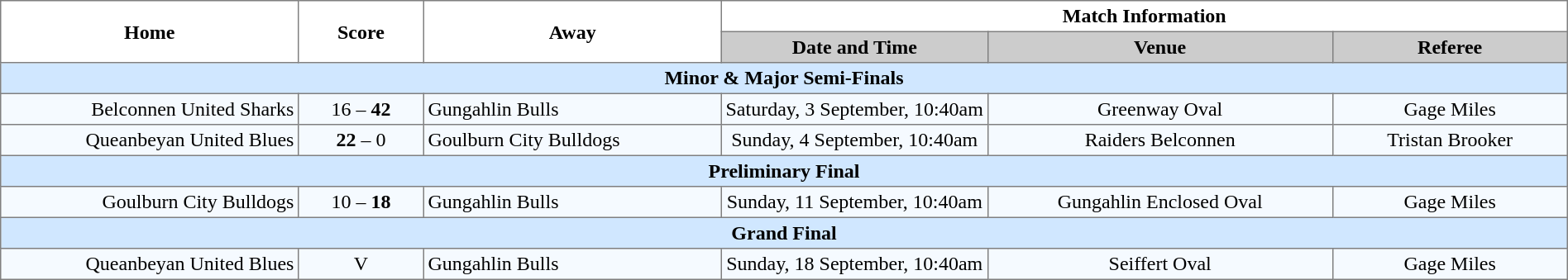<table border="1" cellpadding="3" cellspacing="0" width="100%" style="border-collapse:collapse;  text-align:center;">
<tr>
<th rowspan="2" width="19%">Home</th>
<th rowspan="2" width="8%">Score</th>
<th rowspan="2" width="19%">Away</th>
<th colspan="3">Match Information</th>
</tr>
<tr style="background:#CCCCCC">
<th width="17%">Date and Time</th>
<th width="22%">Venue</th>
<th width="50%">Referee</th>
</tr>
<tr style="background:#d0e7ff;">
<td colspan="6"><strong>Minor & Major Semi-Finals</strong></td>
</tr>
<tr style="text-align:center; background:#f5faff;">
<td align="right">Belconnen United Sharks </td>
<td>16 – <strong>42</strong></td>
<td align="left"> Gungahlin Bulls</td>
<td>Saturday, 3 September, 10:40am</td>
<td>Greenway Oval</td>
<td>Gage Miles</td>
</tr>
<tr style="text-align:center; background:#f5faff;">
<td align="right">Queanbeyan United Blues </td>
<td><strong>22</strong> – 0</td>
<td align="left"> Goulburn City Bulldogs</td>
<td>Sunday, 4 September, 10:40am</td>
<td>Raiders Belconnen</td>
<td>Tristan Brooker</td>
</tr>
<tr style="background:#d0e7ff;">
<td colspan="6"><strong>Preliminary Final</strong></td>
</tr>
<tr style="text-align:center; background:#f5faff;">
<td align="right">Goulburn City Bulldogs </td>
<td>10 – <strong>18</strong></td>
<td align="left"> Gungahlin Bulls</td>
<td>Sunday, 11 September, 10:40am</td>
<td>Gungahlin Enclosed Oval</td>
<td>Gage Miles</td>
</tr>
<tr style="background:#d0e7ff;">
<td colspan="6"><strong>Grand Final</strong></td>
</tr>
<tr style="text-align:center; background:#f5faff;">
<td align="right">Queanbeyan United Blues </td>
<td>V</td>
<td align="left"> Gungahlin Bulls</td>
<td>Sunday, 18 September, 10:40am</td>
<td>Seiffert Oval</td>
<td>Gage Miles</td>
</tr>
</table>
